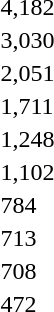<table>
<tr>
<td></td>
<td>4,182</td>
</tr>
<tr>
<td></td>
<td>3,030</td>
</tr>
<tr>
<td></td>
<td>2,051</td>
</tr>
<tr>
<td></td>
<td>1,711</td>
</tr>
<tr>
<td></td>
<td>1,248</td>
</tr>
<tr>
<td></td>
<td>1,102</td>
</tr>
<tr>
<td></td>
<td>784</td>
</tr>
<tr>
<td></td>
<td>713</td>
</tr>
<tr>
<td></td>
<td>708</td>
</tr>
<tr>
<td></td>
<td>472</td>
</tr>
</table>
